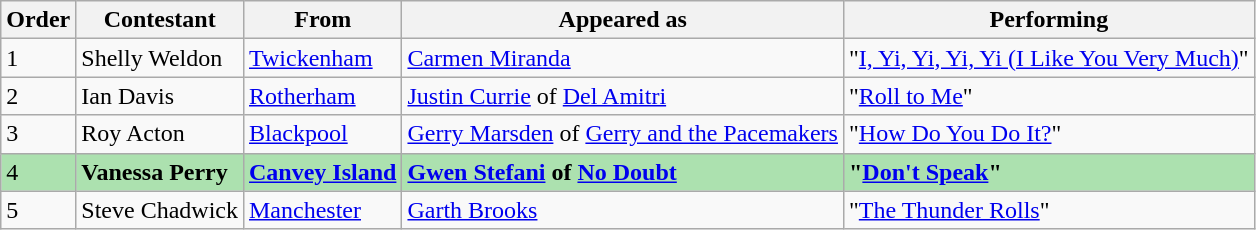<table class="wikitable">
<tr>
<th>Order</th>
<th>Contestant</th>
<th>From</th>
<th>Appeared as</th>
<th>Performing</th>
</tr>
<tr>
<td>1</td>
<td>Shelly Weldon</td>
<td><a href='#'>Twickenham</a></td>
<td><a href='#'>Carmen Miranda</a></td>
<td>"<a href='#'>I, Yi, Yi, Yi, Yi (I Like You Very Much)</a>"</td>
</tr>
<tr>
<td>2</td>
<td>Ian Davis</td>
<td><a href='#'>Rotherham</a></td>
<td><a href='#'>Justin Currie</a> of <a href='#'>Del Amitri</a></td>
<td>"<a href='#'>Roll to Me</a>"</td>
</tr>
<tr>
<td>3</td>
<td>Roy Acton</td>
<td><a href='#'>Blackpool</a></td>
<td><a href='#'>Gerry Marsden</a> of <a href='#'>Gerry and the Pacemakers</a></td>
<td>"<a href='#'>How Do You Do It?</a>"</td>
</tr>
<tr style="background:#ACE1AF;">
<td>4</td>
<td><strong>Vanessa Perry</strong></td>
<td><strong><a href='#'>Canvey Island</a></strong></td>
<td><strong><a href='#'>Gwen Stefani</a> of <a href='#'>No Doubt</a></strong></td>
<td><strong>"<a href='#'>Don't Speak</a>"</strong></td>
</tr>
<tr>
<td>5</td>
<td>Steve Chadwick</td>
<td><a href='#'>Manchester</a></td>
<td><a href='#'>Garth Brooks</a></td>
<td>"<a href='#'>The Thunder Rolls</a>"</td>
</tr>
</table>
